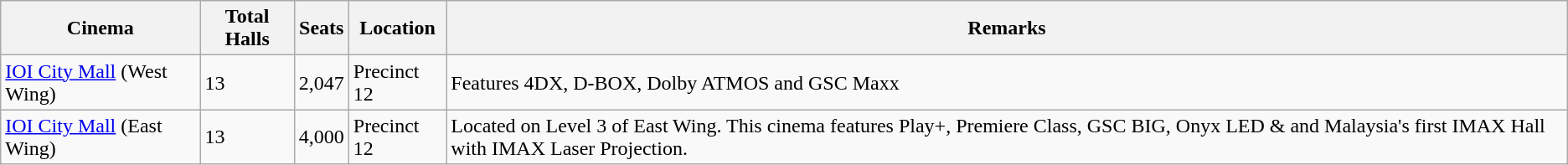<table class="wikitable">
<tr>
<th>Cinema</th>
<th>Total Halls</th>
<th>Seats</th>
<th>Location</th>
<th>Remarks</th>
</tr>
<tr>
<td><a href='#'>IOI City Mall</a> (West Wing)</td>
<td>13</td>
<td>2,047</td>
<td>Precinct 12</td>
<td>Features 4DX, D-BOX, Dolby ATMOS and GSC Maxx</td>
</tr>
<tr>
<td><a href='#'>IOI City Mall</a> (East Wing)</td>
<td>13</td>
<td>4,000</td>
<td>Precinct 12</td>
<td>Located on Level 3 of East Wing. This cinema features Play+, Premiere Class, GSC BIG, Onyx LED & and Malaysia's first IMAX Hall with IMAX Laser Projection.</td>
</tr>
</table>
